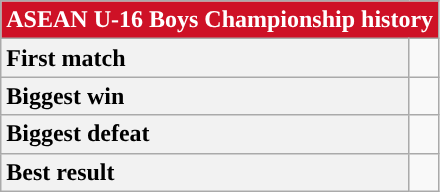<table class="wikitable" style="text-align: center;font-size:100%;">
<tr>
<th colspan=6 style="background: #CE1126; color: #FFFFFF;">ASEAN U-16 Boys Championship history</th>
</tr>
<tr>
<th style="text-align: left;">First match</th>
<td></td>
</tr>
<tr>
<th style="text-align: left;">Biggest win</th>
<td></td>
</tr>
<tr>
<th style="text-align: left;">Biggest defeat</th>
<td></td>
</tr>
<tr>
<th style="text-align: left;">Best result</th>
<td></td>
</tr>
</table>
